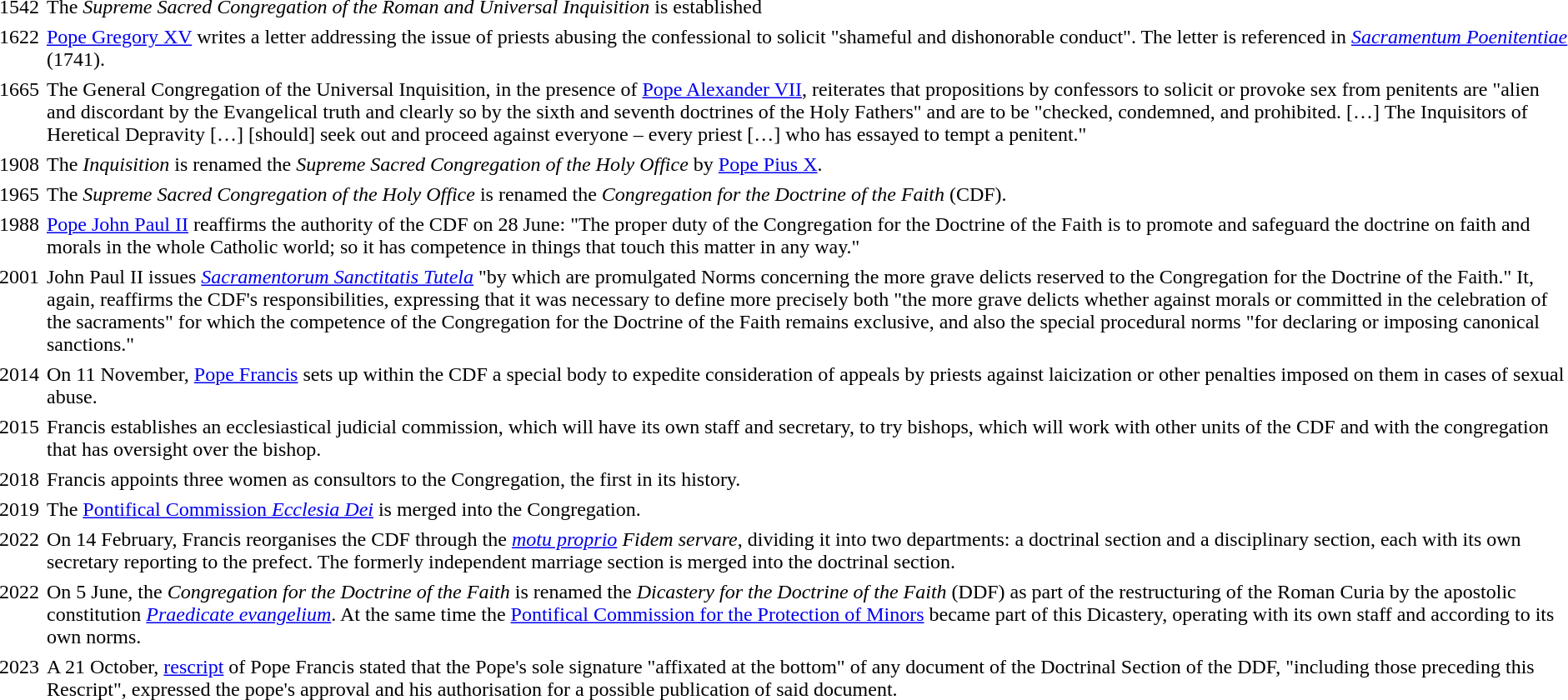<table cellpadding="2">
<tr style="vertical-align:top">
<td>1542</td>
<td>The <em>Supreme Sacred Congregation of the Roman and Universal Inquisition</em> is established</td>
</tr>
<tr style="vertical-align:top">
<td>1622</td>
<td><a href='#'>Pope Gregory XV</a> writes a letter addressing the issue of priests abusing the confessional to solicit "shameful and dishonorable conduct". The letter is referenced in <em><a href='#'>Sacramentum Poenitentiae</a></em> (1741).</td>
</tr>
<tr style="vertical-align:top">
<td>1665</td>
<td>The General Congregation of the Universal Inquisition, in the presence of <a href='#'>Pope Alexander VII</a>, reiterates that propositions by confessors to solicit or provoke sex from penitents are "alien and discordant by the Evangelical truth and clearly so by the sixth and seventh doctrines of the Holy Fathers" and are to be "checked, condemned, and prohibited. […] The Inquisitors of Heretical Depravity […] [should] seek out and proceed against everyone – every priest […] who has essayed to tempt a penitent."</td>
</tr>
<tr style="vertical-align:top">
<td>1908</td>
<td>The <em>Inquisition</em> is renamed the <em>Supreme Sacred Congregation of the Holy Office</em> by <a href='#'>Pope Pius X</a>.</td>
</tr>
<tr style="vertical-align:top">
<td>1965</td>
<td>The <em>Supreme Sacred Congregation of the Holy Office</em> is renamed the <em>Congregation for the Doctrine of the Faith</em> (CDF).</td>
</tr>
<tr style="vertical-align:top">
<td>1988</td>
<td><a href='#'>Pope John Paul II</a> reaffirms the authority of the CDF on 28 June: "The proper duty of the Congregation for the Doctrine of the Faith is to promote and safeguard the doctrine on faith and morals in the whole Catholic world; so it has competence in things that touch this matter in any way."</td>
</tr>
<tr style="vertical-align:top">
<td>2001</td>
<td>John Paul II issues <em><a href='#'>Sacramentorum Sanctitatis Tutela</a></em> "by which are promulgated Norms concerning the more grave delicts reserved to the Congregation for the Doctrine of the Faith." It, again, reaffirms the CDF's responsibilities, expressing that it was necessary to define more precisely both "the more grave delicts whether against morals or committed in the celebration of the sacraments" for which the competence of the Congregation for the Doctrine of the Faith remains exclusive, and also the special procedural norms "for declaring or imposing canonical sanctions."</td>
</tr>
<tr style="vertical-align:top">
<td>2014</td>
<td>On 11 November, <a href='#'>Pope Francis</a> sets up within the CDF a special body to expedite consideration of appeals by priests against laicization or other penalties imposed on them in cases of sexual abuse.</td>
</tr>
<tr style="vertical-align:top">
<td>2015</td>
<td>Francis establishes an ecclesiastical judicial commission, which will have its own staff and secretary, to try bishops, which will work with other units of the CDF and with the congregation that has oversight over the bishop.</td>
</tr>
<tr style="vertical-align:top">
<td>2018</td>
<td>Francis appoints three women as consultors to the Congregation, the first in its history.</td>
</tr>
<tr style="vertical-align:top">
<td>2019</td>
<td>The <a href='#'>Pontifical Commission <em>Ecclesia Dei</em></a> is merged into the Congregation.</td>
</tr>
<tr style="vertical-align:top">
<td>2022</td>
<td>On 14 February, Francis reorganises the CDF through the <em><a href='#'>motu proprio</a></em> <em>Fidem servare</em>, dividing it into two departments: a doctrinal section and a disciplinary section, each with its own secretary reporting to the prefect. The formerly independent marriage section is merged into the doctrinal section.</td>
</tr>
<tr style="vertical-align:top">
<td>2022</td>
<td>On 5 June, the <em>Congregation for the Doctrine of the Faith</em> is renamed the <em>Dicastery for the Doctrine of the Faith</em> (DDF) as part of the restructuring of the Roman Curia by the apostolic constitution <em><a href='#'>Praedicate evangelium</a></em>. At the same time the <a href='#'>Pontifical Commission for the Protection of Minors</a> became part of this Dicastery, operating with its own staff and according to its own norms.</td>
</tr>
<tr style="vertical-align:top">
<td>2023</td>
<td>A 21 October, <a href='#'>rescript</a> of Pope Francis stated that the Pope's sole signature "affixated at the bottom" of any document of  the Doctrinal Section of the DDF, "including those preceding this Rescript", expressed the pope's approval and his authorisation for a possible publication of said document.</td>
</tr>
</table>
